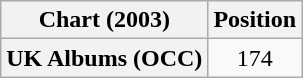<table class="wikitable plainrowheaders" style="text-align:center">
<tr>
<th scope="col">Chart (2003)</th>
<th scope="col">Position</th>
</tr>
<tr>
<th scope="row">UK Albums (OCC)</th>
<td>174</td>
</tr>
</table>
